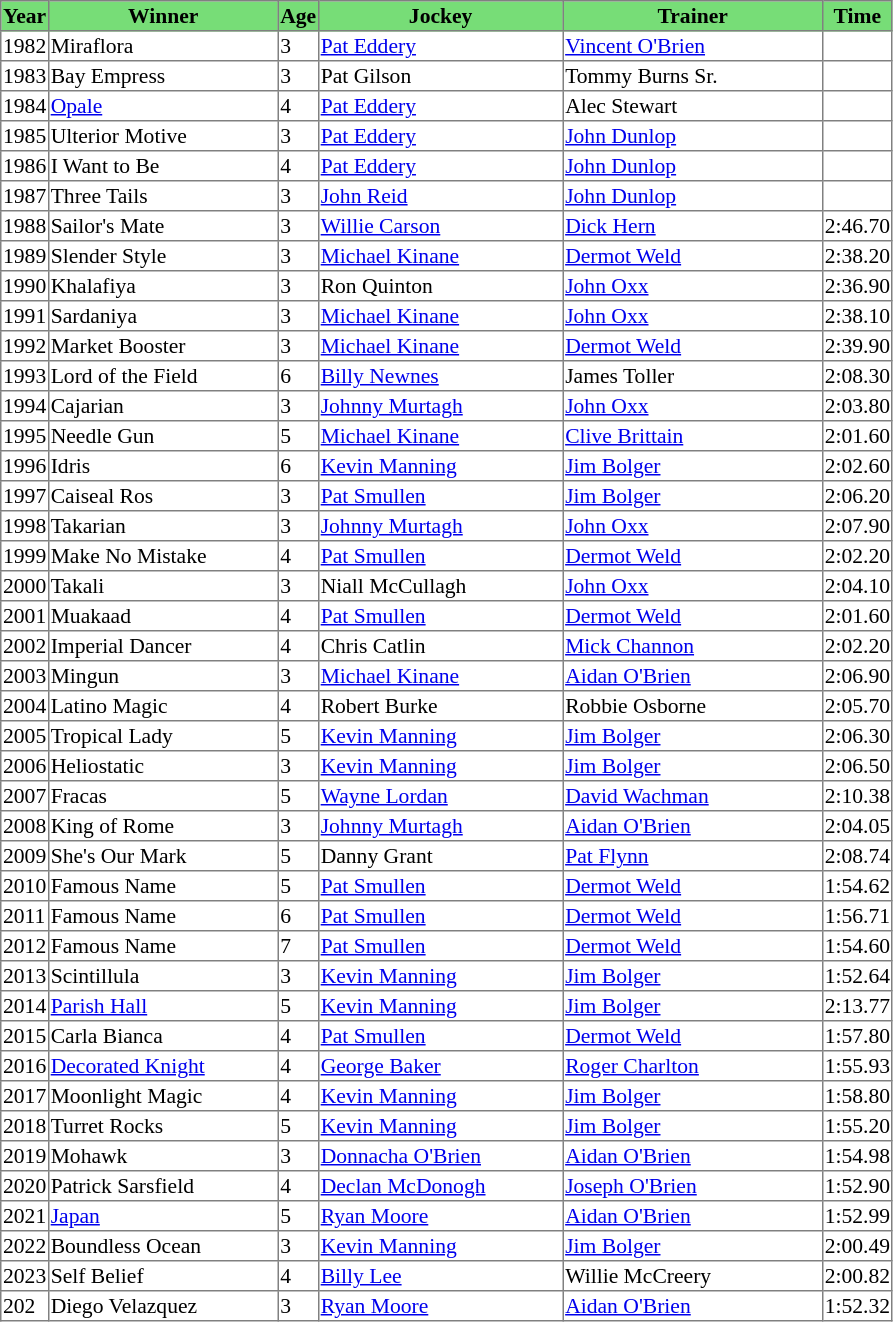<table class = "sortable" | border="1" style="border-collapse: collapse; font-size:90%">
<tr bgcolor="#77dd77" align="center">
<th>Year</th>
<th>Winner</th>
<th>Age</th>
<th>Jockey</th>
<th>Trainer</th>
<th>Time</th>
</tr>
<tr>
<td>1982</td>
<td width=150px>Miraflora</td>
<td>3</td>
<td width=160px><a href='#'>Pat Eddery</a></td>
<td width=170px><a href='#'>Vincent O'Brien</a></td>
<td></td>
</tr>
<tr>
<td>1983</td>
<td>Bay Empress</td>
<td>3</td>
<td>Pat Gilson</td>
<td>Tommy Burns Sr.</td>
<td></td>
</tr>
<tr>
<td>1984</td>
<td><a href='#'>Opale</a></td>
<td>4</td>
<td><a href='#'>Pat Eddery</a></td>
<td>Alec Stewart</td>
<td></td>
</tr>
<tr>
<td>1985</td>
<td>Ulterior Motive</td>
<td>3</td>
<td><a href='#'>Pat Eddery</a></td>
<td><a href='#'>John Dunlop</a></td>
<td></td>
</tr>
<tr>
<td>1986</td>
<td>I Want to Be</td>
<td>4</td>
<td><a href='#'>Pat Eddery</a></td>
<td><a href='#'>John Dunlop</a></td>
<td></td>
</tr>
<tr>
<td>1987</td>
<td>Three Tails</td>
<td>3</td>
<td><a href='#'>John Reid</a></td>
<td><a href='#'>John Dunlop</a></td>
<td></td>
</tr>
<tr>
<td>1988</td>
<td>Sailor's Mate</td>
<td>3</td>
<td><a href='#'>Willie Carson</a></td>
<td><a href='#'>Dick Hern</a></td>
<td>2:46.70</td>
</tr>
<tr>
<td>1989</td>
<td>Slender Style</td>
<td>3</td>
<td><a href='#'>Michael Kinane</a></td>
<td><a href='#'>Dermot Weld</a></td>
<td>2:38.20</td>
</tr>
<tr>
<td>1990</td>
<td>Khalafiya</td>
<td>3</td>
<td>Ron Quinton</td>
<td><a href='#'>John Oxx</a></td>
<td>2:36.90</td>
</tr>
<tr>
<td>1991</td>
<td>Sardaniya</td>
<td>3</td>
<td><a href='#'>Michael Kinane</a></td>
<td><a href='#'>John Oxx</a></td>
<td>2:38.10</td>
</tr>
<tr>
<td>1992</td>
<td>Market Booster</td>
<td>3</td>
<td><a href='#'>Michael Kinane</a></td>
<td><a href='#'>Dermot Weld</a></td>
<td>2:39.90</td>
</tr>
<tr>
<td>1993</td>
<td>Lord of the Field</td>
<td>6</td>
<td><a href='#'>Billy Newnes</a></td>
<td>James Toller</td>
<td>2:08.30</td>
</tr>
<tr>
<td>1994</td>
<td>Cajarian</td>
<td>3</td>
<td><a href='#'>Johnny Murtagh</a></td>
<td><a href='#'>John Oxx</a></td>
<td>2:03.80</td>
</tr>
<tr>
<td>1995</td>
<td>Needle Gun</td>
<td>5</td>
<td><a href='#'>Michael Kinane</a></td>
<td><a href='#'>Clive Brittain</a></td>
<td>2:01.60</td>
</tr>
<tr>
<td>1996</td>
<td>Idris</td>
<td>6</td>
<td><a href='#'>Kevin Manning</a></td>
<td><a href='#'>Jim Bolger</a></td>
<td>2:02.60</td>
</tr>
<tr>
<td>1997</td>
<td>Caiseal Ros</td>
<td>3</td>
<td><a href='#'>Pat Smullen</a></td>
<td><a href='#'>Jim Bolger</a></td>
<td>2:06.20</td>
</tr>
<tr>
<td>1998</td>
<td>Takarian</td>
<td>3</td>
<td><a href='#'>Johnny Murtagh</a></td>
<td><a href='#'>John Oxx</a></td>
<td>2:07.90</td>
</tr>
<tr>
<td>1999</td>
<td>Make No Mistake</td>
<td>4</td>
<td><a href='#'>Pat Smullen</a></td>
<td><a href='#'>Dermot Weld</a></td>
<td>2:02.20</td>
</tr>
<tr>
<td>2000</td>
<td>Takali</td>
<td>3</td>
<td>Niall McCullagh</td>
<td><a href='#'>John Oxx</a></td>
<td>2:04.10</td>
</tr>
<tr>
<td>2001</td>
<td>Muakaad</td>
<td>4</td>
<td><a href='#'>Pat Smullen</a></td>
<td><a href='#'>Dermot Weld</a></td>
<td>2:01.60</td>
</tr>
<tr>
<td>2002</td>
<td>Imperial Dancer</td>
<td>4</td>
<td>Chris Catlin</td>
<td><a href='#'>Mick Channon</a></td>
<td>2:02.20</td>
</tr>
<tr>
<td>2003</td>
<td>Mingun</td>
<td>3</td>
<td><a href='#'>Michael Kinane</a></td>
<td><a href='#'>Aidan O'Brien</a></td>
<td>2:06.90</td>
</tr>
<tr>
<td>2004</td>
<td>Latino Magic</td>
<td>4</td>
<td>Robert Burke</td>
<td>Robbie Osborne</td>
<td>2:05.70</td>
</tr>
<tr>
<td>2005</td>
<td>Tropical Lady</td>
<td>5</td>
<td><a href='#'>Kevin Manning</a></td>
<td><a href='#'>Jim Bolger</a></td>
<td>2:06.30</td>
</tr>
<tr>
<td>2006</td>
<td>Heliostatic</td>
<td>3</td>
<td><a href='#'>Kevin Manning</a></td>
<td><a href='#'>Jim Bolger</a></td>
<td>2:06.50</td>
</tr>
<tr>
<td>2007</td>
<td>Fracas</td>
<td>5</td>
<td><a href='#'>Wayne Lordan</a></td>
<td><a href='#'>David Wachman</a></td>
<td>2:10.38</td>
</tr>
<tr>
<td>2008</td>
<td>King of Rome</td>
<td>3</td>
<td><a href='#'>Johnny Murtagh</a></td>
<td><a href='#'>Aidan O'Brien</a></td>
<td>2:04.05</td>
</tr>
<tr>
<td>2009</td>
<td>She's Our Mark</td>
<td>5</td>
<td>Danny Grant</td>
<td><a href='#'>Pat Flynn</a></td>
<td>2:08.74</td>
</tr>
<tr>
<td>2010</td>
<td>Famous Name</td>
<td>5</td>
<td><a href='#'>Pat Smullen</a></td>
<td><a href='#'>Dermot Weld</a></td>
<td>1:54.62</td>
</tr>
<tr>
<td>2011</td>
<td>Famous Name</td>
<td>6</td>
<td><a href='#'>Pat Smullen</a></td>
<td><a href='#'>Dermot Weld</a></td>
<td>1:56.71</td>
</tr>
<tr>
<td>2012</td>
<td>Famous Name</td>
<td>7</td>
<td><a href='#'>Pat Smullen</a></td>
<td><a href='#'>Dermot Weld</a></td>
<td>1:54.60</td>
</tr>
<tr>
<td>2013</td>
<td>Scintillula</td>
<td>3</td>
<td><a href='#'>Kevin Manning</a></td>
<td><a href='#'>Jim Bolger</a></td>
<td>1:52.64</td>
</tr>
<tr>
<td>2014</td>
<td><a href='#'>Parish Hall</a></td>
<td>5</td>
<td><a href='#'>Kevin Manning</a></td>
<td><a href='#'>Jim Bolger</a></td>
<td>2:13.77</td>
</tr>
<tr>
<td>2015</td>
<td>Carla Bianca</td>
<td>4</td>
<td><a href='#'>Pat Smullen</a></td>
<td><a href='#'>Dermot Weld</a></td>
<td>1:57.80</td>
</tr>
<tr>
<td>2016</td>
<td><a href='#'>Decorated Knight</a></td>
<td>4</td>
<td><a href='#'>George Baker</a></td>
<td><a href='#'>Roger Charlton</a></td>
<td>1:55.93</td>
</tr>
<tr>
<td>2017</td>
<td>Moonlight Magic</td>
<td>4</td>
<td><a href='#'>Kevin Manning</a></td>
<td><a href='#'>Jim Bolger</a></td>
<td>1:58.80</td>
</tr>
<tr>
<td>2018</td>
<td>Turret Rocks</td>
<td>5</td>
<td><a href='#'>Kevin Manning</a></td>
<td><a href='#'>Jim Bolger</a></td>
<td>1:55.20</td>
</tr>
<tr>
<td>2019</td>
<td>Mohawk</td>
<td>3</td>
<td><a href='#'>Donnacha O'Brien</a></td>
<td><a href='#'>Aidan O'Brien</a></td>
<td>1:54.98</td>
</tr>
<tr>
<td>2020</td>
<td>Patrick Sarsfield</td>
<td>4</td>
<td><a href='#'>Declan McDonogh</a></td>
<td><a href='#'>Joseph O'Brien</a></td>
<td>1:52.90</td>
</tr>
<tr>
<td>2021</td>
<td><a href='#'>Japan</a></td>
<td>5</td>
<td><a href='#'>Ryan Moore</a></td>
<td><a href='#'>Aidan O'Brien</a></td>
<td>1:52.99</td>
</tr>
<tr>
<td>2022</td>
<td>Boundless Ocean</td>
<td>3</td>
<td><a href='#'>Kevin Manning</a></td>
<td><a href='#'>Jim Bolger</a></td>
<td>2:00.49</td>
</tr>
<tr>
<td>2023</td>
<td>Self Belief</td>
<td>4</td>
<td><a href='#'>Billy Lee</a></td>
<td>Willie McCreery</td>
<td>2:00.82</td>
</tr>
<tr>
<td>202</td>
<td>Diego Velazquez</td>
<td>3</td>
<td><a href='#'>Ryan Moore</a></td>
<td><a href='#'>Aidan O'Brien</a></td>
<td>1:52.32</td>
</tr>
</table>
